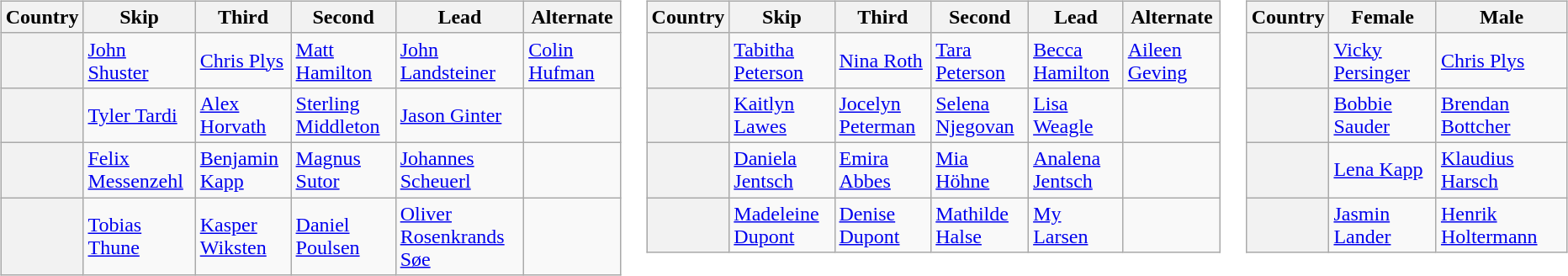<table>
<tr>
<td valign=top width=10%><br><table class="wikitable">
<tr>
<th scope="col">Country</th>
<th scope="col">Skip</th>
<th scope="col">Third</th>
<th scope="col">Second</th>
<th scope="col">Lead</th>
<th scope="col">Alternate</th>
</tr>
<tr>
<th scope="row" style="text-align: left;"></th>
<td><a href='#'>John Shuster</a></td>
<td><a href='#'>Chris Plys</a></td>
<td><a href='#'>Matt Hamilton</a></td>
<td><a href='#'>John Landsteiner</a></td>
<td><a href='#'>Colin Hufman</a></td>
</tr>
<tr>
<th scope="row" style="text-align: left;"></th>
<td><a href='#'>Tyler Tardi</a></td>
<td><a href='#'>Alex Horvath</a></td>
<td><a href='#'>Sterling Middleton</a></td>
<td><a href='#'>Jason Ginter</a></td>
<td></td>
</tr>
<tr>
<th scope="row" style="text-align: left;"></th>
<td><a href='#'>Felix Messenzehl</a></td>
<td><a href='#'>Benjamin Kapp</a></td>
<td><a href='#'>Magnus Sutor</a></td>
<td><a href='#'>Johannes Scheuerl</a></td>
<td></td>
</tr>
<tr>
<th scope="row" style="text-align: left;"></th>
<td><a href='#'>Tobias Thune</a></td>
<td><a href='#'>Kasper Wiksten</a></td>
<td><a href='#'>Daniel Poulsen</a></td>
<td><a href='#'>Oliver Rosenkrands Søe</a></td>
<td></td>
</tr>
</table>
</td>
<td valign=top width=10%><br><table class="wikitable">
<tr>
<th scope="col">Country</th>
<th scope="col">Skip</th>
<th scope="col">Third</th>
<th scope="col">Second</th>
<th scope="col">Lead</th>
<th scope="col">Alternate</th>
</tr>
<tr>
<th scope="row" style="text-align: left;"></th>
<td><a href='#'>Tabitha Peterson</a></td>
<td><a href='#'>Nina Roth</a></td>
<td><a href='#'>Tara Peterson</a></td>
<td><a href='#'>Becca Hamilton</a></td>
<td><a href='#'>Aileen Geving</a></td>
</tr>
<tr>
<th scope="row" style="text-align: left;"></th>
<td><a href='#'>Kaitlyn Lawes</a></td>
<td><a href='#'>Jocelyn Peterman</a></td>
<td><a href='#'>Selena Njegovan</a></td>
<td><a href='#'>Lisa Weagle</a></td>
<td></td>
</tr>
<tr>
<th scope="row" style="text-align: left;"></th>
<td><a href='#'>Daniela Jentsch</a></td>
<td><a href='#'>Emira Abbes</a></td>
<td><a href='#'>Mia Höhne</a></td>
<td><a href='#'>Analena Jentsch</a></td>
<td></td>
</tr>
<tr>
<th scope="row" style="text-align: left;"></th>
<td><a href='#'>Madeleine Dupont</a></td>
<td><a href='#'>Denise Dupont</a></td>
<td><a href='#'>Mathilde Halse</a></td>
<td><a href='#'>My Larsen</a></td>
<td></td>
</tr>
</table>
</td>
<td valign=top width=10%><br><table class="wikitable">
<tr>
<th scope="col">Country</th>
<th scope="col">Female</th>
<th scope="col">Male</th>
</tr>
<tr>
<th scope="row" style="text-align: left;"></th>
<td><a href='#'>Vicky Persinger</a></td>
<td><a href='#'>Chris Plys</a></td>
</tr>
<tr>
<th scope="row" style="text-align: left;"></th>
<td><a href='#'>Bobbie Sauder</a></td>
<td><a href='#'>Brendan Bottcher</a></td>
</tr>
<tr>
<th scope="row" style="text-align: left;"></th>
<td><a href='#'>Lena Kapp</a></td>
<td><a href='#'>Klaudius Harsch</a></td>
</tr>
<tr>
<th scope="row" style="text-align: left;"></th>
<td><a href='#'>Jasmin Lander</a></td>
<td><a href='#'>Henrik Holtermann</a></td>
</tr>
</table>
</td>
</tr>
</table>
